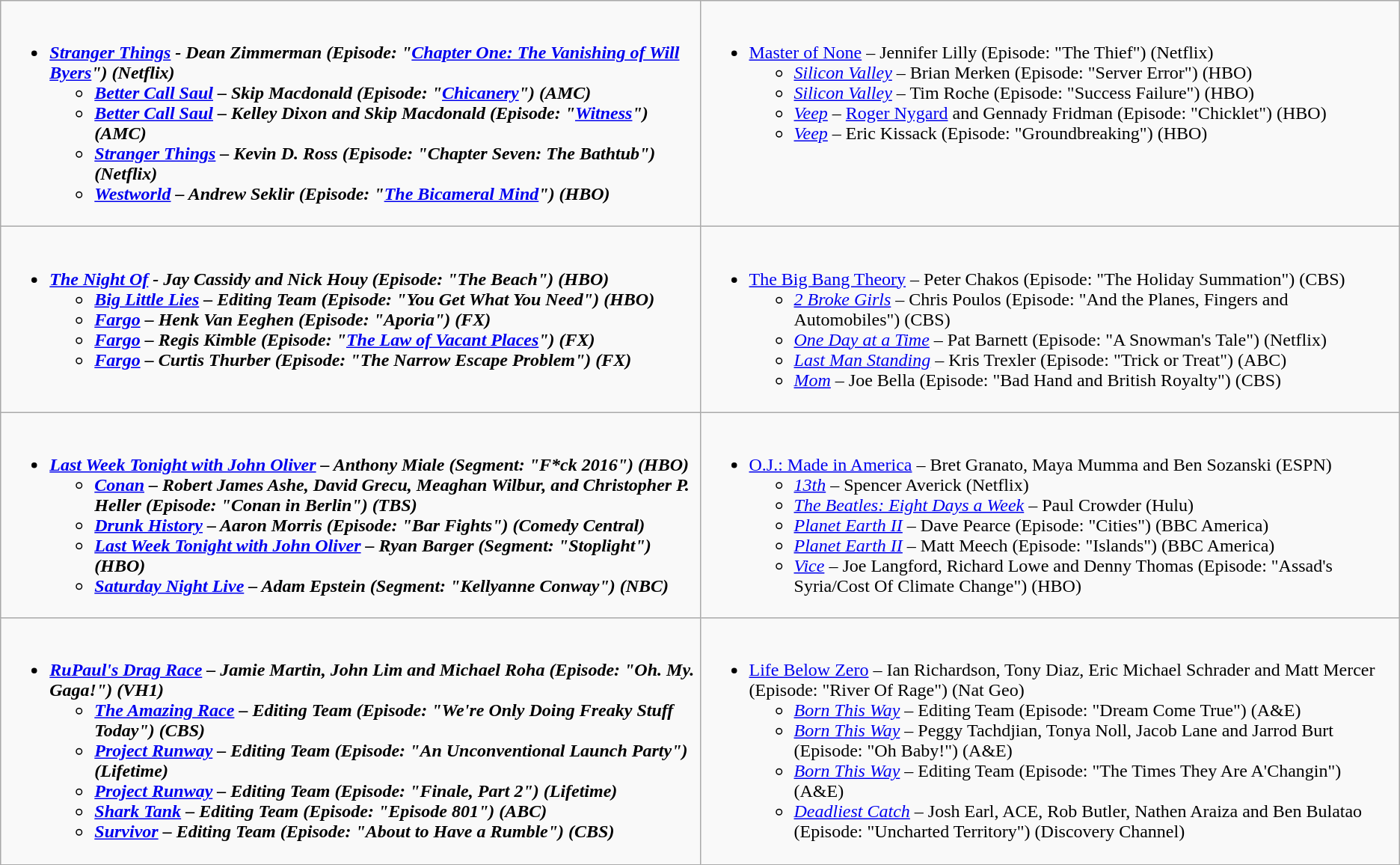<table class="wikitable">
<tr>
<td style="vertical-align:top;" width="50%"><br><ul><li><strong><em><a href='#'>Stranger Things</a><em> - Dean Zimmerman (Episode: "<a href='#'>Chapter One: The Vanishing of Will Byers</a>") (Netflix)<strong><ul><li></em><a href='#'>Better Call Saul</a><em> – Skip Macdonald (Episode: "<a href='#'>Chicanery</a>") (AMC)</li><li></em><a href='#'>Better Call Saul</a><em> – Kelley Dixon and Skip Macdonald (Episode: "<a href='#'>Witness</a>") (AMC)</li><li></em><a href='#'>Stranger Things</a><em> – Kevin D. Ross (Episode: "Chapter Seven: The Bathtub") (Netflix)</li><li></em><a href='#'>Westworld</a><em> – Andrew Seklir (Episode: "<a href='#'>The Bicameral Mind</a>") (HBO)</li></ul></li></ul></td>
<td style="vertical-align:top;" width="50%"><br><ul><li></em></strong><a href='#'>Master of None</a></em> – Jennifer Lilly (Episode: "The Thief") (Netflix)</strong><ul><li><em><a href='#'>Silicon Valley</a></em> – Brian Merken (Episode: "Server Error") (HBO)</li><li><em><a href='#'>Silicon Valley</a></em> – Tim Roche (Episode: "Success Failure") (HBO)</li><li><em><a href='#'>Veep</a></em> – <a href='#'>Roger Nygard</a> and Gennady Fridman (Episode: "Chicklet") (HBO)</li><li><em><a href='#'>Veep</a></em> – Eric Kissack (Episode: "Groundbreaking") (HBO)</li></ul></li></ul></td>
</tr>
<tr>
<td style="vertical-align:top;" width="50%"><br><ul><li><strong><em><a href='#'>The Night Of</a><em> - Jay Cassidy and Nick Houy (Episode: "The Beach") (HBO)<strong><ul><li></em><a href='#'>Big Little Lies</a><em> – Editing Team (Episode: "You Get What You Need") (HBO)</li><li></em><a href='#'>Fargo</a><em> – Henk Van Eeghen (Episode: "Aporia") (FX)</li><li></em><a href='#'>Fargo</a><em> – Regis Kimble (Episode: "<a href='#'>The Law of Vacant Places</a>") (FX)</li><li></em><a href='#'>Fargo</a><em> – Curtis Thurber (Episode: "The Narrow Escape Problem") (FX)</li></ul></li></ul></td>
<td style="vertical-align:top;" width="50%"><br><ul><li></em></strong><a href='#'>The Big Bang Theory</a></em> – Peter Chakos (Episode: "The Holiday Summation") (CBS)</strong><ul><li><em><a href='#'>2 Broke Girls</a></em> – Chris Poulos (Episode: "And the Planes, Fingers and Automobiles") (CBS)</li><li><em><a href='#'>One Day at a Time</a></em> – Pat Barnett (Episode: "A Snowman's Tale") (Netflix)</li><li><em><a href='#'>Last Man Standing</a></em> – Kris Trexler (Episode: "Trick or Treat") (ABC)</li><li><em><a href='#'>Mom</a></em> – Joe Bella (Episode: "Bad Hand and British Royalty") (CBS)</li></ul></li></ul></td>
</tr>
<tr>
<td style="vertical-align:top;" width="50%"><br><ul><li><strong><em><a href='#'>Last Week Tonight with John Oliver</a><em> – Anthony Miale (Segment: "F*ck 2016") (HBO)<strong><ul><li></em><a href='#'>Conan</a><em> – Robert James Ashe, David Grecu, Meaghan Wilbur, and Christopher P. Heller (Episode: "Conan in Berlin") (TBS)</li><li></em><a href='#'>Drunk History</a><em> – Aaron Morris (Episode: "Bar Fights") (Comedy Central)</li><li></em><a href='#'>Last Week Tonight with John Oliver</a><em> – Ryan Barger (Segment: "Stoplight") (HBO)</li><li></em><a href='#'>Saturday Night Live</a><em> – Adam Epstein (Segment: "Kellyanne Conway") (NBC)</li></ul></li></ul></td>
<td style="vertical-align:top;" width="50%"><br><ul><li></em></strong><a href='#'>O.J.: Made in America</a></em> – Bret Granato, Maya Mumma and Ben Sozanski (ESPN)</strong><ul><li><em><a href='#'>13th</a></em> – Spencer Averick (Netflix)</li><li><em><a href='#'>The Beatles: Eight Days a Week</a></em> – Paul Crowder (Hulu)</li><li><em><a href='#'>Planet Earth II</a></em> – Dave Pearce (Episode: "Cities") (BBC America)</li><li><em><a href='#'>Planet Earth II</a></em> – Matt Meech (Episode: "Islands") (BBC America)</li><li><em><a href='#'>Vice</a></em> – Joe Langford, Richard Lowe and Denny Thomas (Episode: "Assad's Syria/Cost Of Climate Change") (HBO)</li></ul></li></ul></td>
</tr>
<tr>
<td style="vertical-align:top;" width="50%"><br><ul><li><strong><em><a href='#'>RuPaul's Drag Race</a><em> – Jamie Martin, John Lim and Michael Roha (Episode: "Oh. My. Gaga!") (VH1)<strong><ul><li></em><a href='#'>The Amazing Race</a><em> – Editing Team (Episode: "We're Only Doing Freaky Stuff Today") (CBS)</li><li></em><a href='#'>Project Runway</a><em> – Editing Team (Episode: "An Unconventional Launch Party") (Lifetime)</li><li></em><a href='#'>Project Runway</a><em> – Editing Team (Episode: "Finale, Part 2") (Lifetime)</li><li></em><a href='#'>Shark Tank</a><em> – Editing Team (Episode: "Episode 801") (ABC)</li><li></em><a href='#'>Survivor</a><em> – Editing Team (Episode: "About to Have a Rumble") (CBS)</li></ul></li></ul></td>
<td style="vertical-align:top;" width="50%"><br><ul><li></em></strong><a href='#'>Life Below Zero</a></em> – Ian Richardson, Tony Diaz, Eric Michael Schrader and Matt Mercer (Episode: "River Of Rage") (Nat Geo)</strong><ul><li><em><a href='#'>Born This Way</a></em> – Editing Team (Episode: "Dream Come True") (A&E)</li><li><em><a href='#'>Born This Way</a></em> – Peggy Tachdjian, Tonya Noll, Jacob Lane and Jarrod Burt (Episode: "Oh Baby!") (A&E)</li><li><em><a href='#'>Born This Way</a></em> – Editing Team (Episode: "The Times They Are A'Changin") (A&E)</li><li><em><a href='#'>Deadliest Catch</a></em> – Josh Earl, ACE, Rob Butler, Nathen Araiza and Ben Bulatao (Episode: "Uncharted Territory") (Discovery Channel)</li></ul></li></ul></td>
</tr>
</table>
